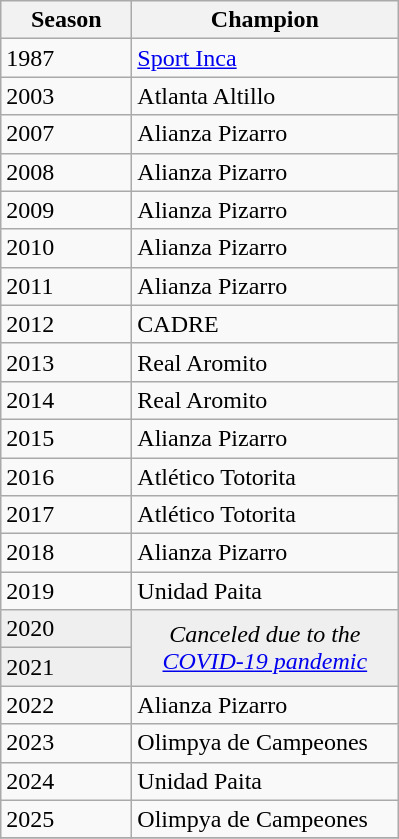<table class="wikitable sortable">
<tr>
<th width=80px>Season</th>
<th width=170px>Champion</th>
</tr>
<tr>
<td>1987</td>
<td><a href='#'>Sport Inca</a></td>
</tr>
<tr>
<td>2003</td>
<td>Atlanta Altillo</td>
</tr>
<tr>
<td>2007</td>
<td>Alianza Pizarro</td>
</tr>
<tr>
<td>2008</td>
<td>Alianza Pizarro</td>
</tr>
<tr>
<td>2009</td>
<td>Alianza Pizarro</td>
</tr>
<tr>
<td>2010</td>
<td>Alianza Pizarro</td>
</tr>
<tr>
<td>2011</td>
<td>Alianza Pizarro</td>
</tr>
<tr>
<td>2012</td>
<td>CADRE</td>
</tr>
<tr>
<td>2013</td>
<td>Real Aromito</td>
</tr>
<tr>
<td>2014</td>
<td>Real Aromito</td>
</tr>
<tr>
<td>2015</td>
<td>Alianza Pizarro</td>
</tr>
<tr>
<td>2016</td>
<td>Atlético Totorita</td>
</tr>
<tr>
<td>2017</td>
<td>Atlético Totorita</td>
</tr>
<tr>
<td>2018</td>
<td>Alianza Pizarro</td>
</tr>
<tr>
<td>2019</td>
<td>Unidad Paita</td>
</tr>
<tr bgcolor=#efefef>
<td>2020</td>
<td rowspan=2 colspan="1" align=center><em>Canceled due to the <a href='#'>COVID-19 pandemic</a></em></td>
</tr>
<tr bgcolor=#efefef>
<td>2021</td>
</tr>
<tr>
<td>2022</td>
<td>Alianza Pizarro</td>
</tr>
<tr>
<td>2023</td>
<td>Olimpya de Campeones</td>
</tr>
<tr>
<td>2024</td>
<td>Unidad Paita</td>
</tr>
<tr>
<td>2025</td>
<td>Olimpya de Campeones</td>
</tr>
<tr>
</tr>
</table>
